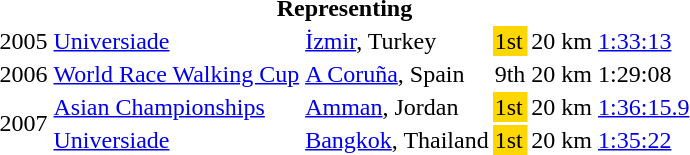<table>
<tr>
<th colspan="6">Representing </th>
</tr>
<tr>
<td>2005</td>
<td><a href='#'>Universiade</a></td>
<td><a href='#'>İzmir</a>, Turkey</td>
<td bgcolor="gold">1st</td>
<td>20 km</td>
<td><a href='#'>1:33:13</a></td>
</tr>
<tr>
<td>2006</td>
<td><a href='#'>World Race Walking Cup</a></td>
<td><a href='#'>A Coruña</a>, Spain</td>
<td>9th</td>
<td>20 km</td>
<td>1:29:08</td>
</tr>
<tr>
<td rowspan=2>2007</td>
<td><a href='#'>Asian Championships</a></td>
<td><a href='#'>Amman</a>, Jordan</td>
<td bgcolor="gold">1st</td>
<td>20 km</td>
<td><a href='#'>1:36:15.9</a></td>
</tr>
<tr>
<td><a href='#'>Universiade</a></td>
<td><a href='#'>Bangkok</a>, Thailand</td>
<td bgcolor="gold">1st</td>
<td>20 km</td>
<td><a href='#'>1:35:22</a></td>
</tr>
</table>
